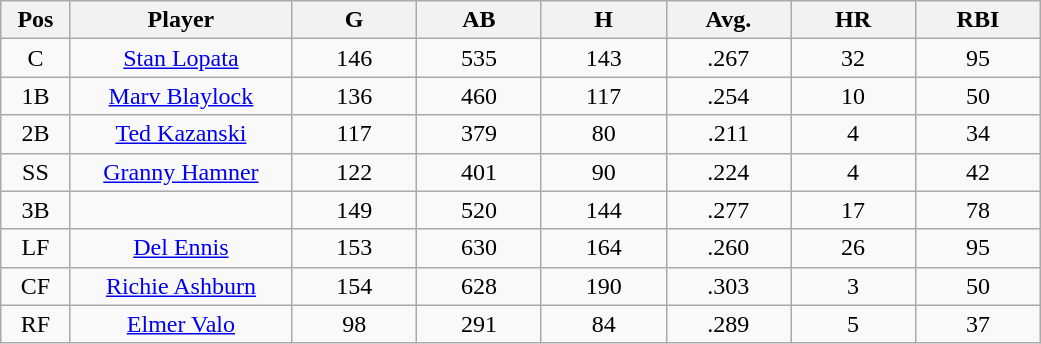<table class="wikitable sortable">
<tr>
<th bgcolor="#DDDDFF" width="5%">Pos</th>
<th bgcolor="#DDDDFF" width="16%">Player</th>
<th bgcolor="#DDDDFF" width="9%">G</th>
<th bgcolor="#DDDDFF" width="9%">AB</th>
<th bgcolor="#DDDDFF" width="9%">H</th>
<th bgcolor="#DDDDFF" width="9%">Avg.</th>
<th bgcolor="#DDDDFF" width="9%">HR</th>
<th bgcolor="#DDDDFF" width="9%">RBI</th>
</tr>
<tr align="center">
<td>C</td>
<td><a href='#'>Stan Lopata</a></td>
<td>146</td>
<td>535</td>
<td>143</td>
<td>.267</td>
<td>32</td>
<td>95</td>
</tr>
<tr align="center">
<td>1B</td>
<td><a href='#'>Marv Blaylock</a></td>
<td>136</td>
<td>460</td>
<td>117</td>
<td>.254</td>
<td>10</td>
<td>50</td>
</tr>
<tr align="center">
<td>2B</td>
<td><a href='#'>Ted Kazanski</a></td>
<td>117</td>
<td>379</td>
<td>80</td>
<td>.211</td>
<td>4</td>
<td>34</td>
</tr>
<tr align="center">
<td>SS</td>
<td><a href='#'>Granny Hamner</a></td>
<td>122</td>
<td>401</td>
<td>90</td>
<td>.224</td>
<td>4</td>
<td>42</td>
</tr>
<tr align="center">
<td>3B</td>
<td></td>
<td>149</td>
<td>520</td>
<td>144</td>
<td>.277</td>
<td>17</td>
<td>78</td>
</tr>
<tr align="center">
<td>LF</td>
<td><a href='#'>Del Ennis</a></td>
<td>153</td>
<td>630</td>
<td>164</td>
<td>.260</td>
<td>26</td>
<td>95</td>
</tr>
<tr align="center">
<td>CF</td>
<td><a href='#'>Richie Ashburn</a></td>
<td>154</td>
<td>628</td>
<td>190</td>
<td>.303</td>
<td>3</td>
<td>50</td>
</tr>
<tr align="center">
<td>RF</td>
<td><a href='#'>Elmer Valo</a></td>
<td>98</td>
<td>291</td>
<td>84</td>
<td>.289</td>
<td>5</td>
<td>37</td>
</tr>
</table>
